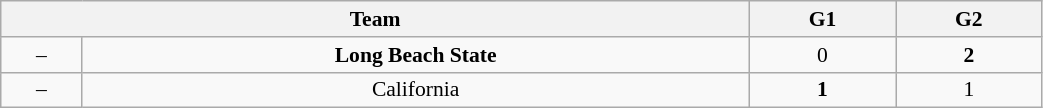<table class="wikitable" style="font-size:90%; width: 55%; text-align: center">
<tr>
<th colspan=2>Team</th>
<th>G1</th>
<th>G2</th>
</tr>
<tr>
<td>–</td>
<td><strong>Long Beach State</strong></td>
<td>0</td>
<td><strong>2</strong></td>
</tr>
<tr>
<td>–</td>
<td>California</td>
<td><strong>1</strong></td>
<td>1</td>
</tr>
</table>
